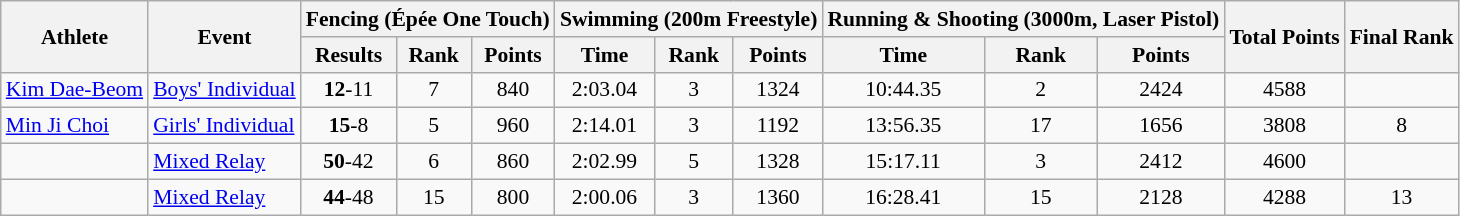<table class="wikitable" border="1" style="font-size:90%">
<tr>
<th rowspan=2>Athlete</th>
<th rowspan=2>Event</th>
<th colspan=3>Fencing (Épée One Touch)</th>
<th colspan=3>Swimming (200m Freestyle)</th>
<th colspan=3>Running & Shooting (3000m, Laser Pistol)</th>
<th rowspan=2>Total Points</th>
<th rowspan=2>Final Rank</th>
</tr>
<tr>
<th>Results</th>
<th>Rank</th>
<th>Points</th>
<th>Time</th>
<th>Rank</th>
<th>Points</th>
<th>Time</th>
<th>Rank</th>
<th>Points</th>
</tr>
<tr>
<td><a href='#'>Kim Dae-Beom</a></td>
<td><a href='#'>Boys' Individual</a></td>
<td align=center><strong>12</strong>-11</td>
<td align=center>7</td>
<td align=center>840</td>
<td align=center>2:03.04</td>
<td align=center>3</td>
<td align=center>1324</td>
<td align=center>10:44.35</td>
<td align=center>2</td>
<td align=center>2424</td>
<td align=center>4588</td>
<td align=center></td>
</tr>
<tr>
<td><a href='#'>Min Ji Choi</a></td>
<td><a href='#'>Girls' Individual</a></td>
<td align=center><strong>15</strong>-8</td>
<td align=center>5</td>
<td align=center>960</td>
<td align=center>2:14.01</td>
<td align=center>3</td>
<td align=center>1192</td>
<td align=center>13:56.35</td>
<td align=center>17</td>
<td align=center>1656</td>
<td align=center>3808</td>
<td align=center>8</td>
</tr>
<tr>
<td><br></td>
<td><a href='#'>Mixed Relay</a></td>
<td align=center><strong>50</strong>-42</td>
<td align=center>6</td>
<td align=center>860</td>
<td align=center>2:02.99</td>
<td align=center>5</td>
<td align=center>1328</td>
<td align=center>15:17.11</td>
<td align=center>3</td>
<td align=center>2412</td>
<td align=center>4600</td>
<td align=center></td>
</tr>
<tr>
<td><br></td>
<td><a href='#'>Mixed Relay</a></td>
<td align=center><strong>44</strong>-48</td>
<td align=center>15</td>
<td align=center>800</td>
<td align=center>2:00.06</td>
<td align=center>3</td>
<td align=center>1360</td>
<td align=center>16:28.41</td>
<td align=center>15</td>
<td align=center>2128</td>
<td align=center>4288</td>
<td align=center>13</td>
</tr>
</table>
